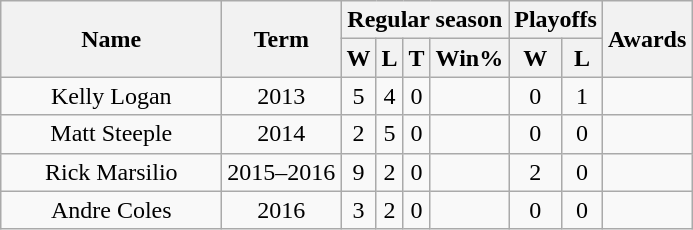<table class="wikitable">
<tr>
<th rowspan="2" style="width:140px;">Name</th>
<th rowspan="2">Term</th>
<th colspan="4">Regular season</th>
<th colspan="2">Playoffs</th>
<th rowspan="2">Awards</th>
</tr>
<tr>
<th>W</th>
<th>L</th>
<th>T</th>
<th>Win%</th>
<th>W</th>
<th>L</th>
</tr>
<tr>
<td style="text-align:center;">Kelly Logan</td>
<td style="text-align:center;">2013</td>
<td style="text-align:center;">5</td>
<td style="text-align:center;">4</td>
<td style="text-align:center;">0</td>
<td style="text-align:center;"></td>
<td style="text-align:center;">0</td>
<td style="text-align:center;">1</td>
<td style="text-align:center;"></td>
</tr>
<tr>
<td style="text-align:center;">Matt Steeple</td>
<td style="text-align:center;">2014</td>
<td style="text-align:center;">2</td>
<td style="text-align:center;">5</td>
<td style="text-align:center;">0</td>
<td style="text-align:center;"></td>
<td style="text-align:center;">0</td>
<td style="text-align:center;">0</td>
<td style="text-align:center;"></td>
</tr>
<tr>
<td style="text-align:center;">Rick Marsilio</td>
<td style="text-align:center;">2015–2016</td>
<td style="text-align:center;">9</td>
<td style="text-align:center;">2</td>
<td style="text-align:center;">0</td>
<td style="text-align:center;"></td>
<td style="text-align:center;">2</td>
<td style="text-align:center;">0</td>
<td style="text-align:center;"></td>
</tr>
<tr>
<td style="text-align:center;">Andre Coles</td>
<td style="text-align:center;">2016</td>
<td style="text-align:center;">3</td>
<td style="text-align:center;">2</td>
<td style="text-align:center;">0</td>
<td style="text-align:center;"></td>
<td style="text-align:center;">0</td>
<td style="text-align:center;">0</td>
<td style="text-align:center;"></td>
</tr>
</table>
